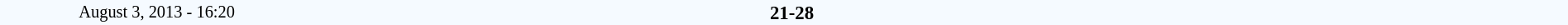<table style="width: 100%; background:#F5FAFF;" cellspacing="0">
<tr>
<td style=font-size:85% align=center rowspan=3 width=20%>August 3, 2013 - 16:20</td>
</tr>
<tr style=font-size:95%>
<td width=24% align=right></td>
<td align=center width=13%><strong>21-28</strong></td>
<td width=24%></td>
<td style=font-size:85% rowspan=3 valign=top align=center></td>
</tr>
</table>
